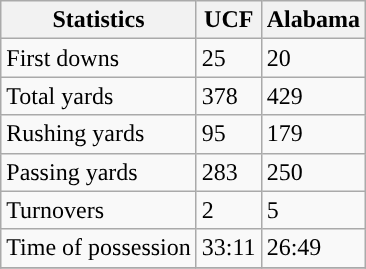<table class="wikitable" style="float: left;">
<tr>
<th>Statistics</th>
<th style=>UCF</th>
<th>Alabama</th>
</tr>
<tr>
<td>First downs</td>
<td>25</td>
<td>20</td>
</tr>
<tr>
<td>Total yards</td>
<td>378</td>
<td>429</td>
</tr>
<tr>
<td>Rushing yards</td>
<td>95</td>
<td>179</td>
</tr>
<tr>
<td>Passing yards</td>
<td>283</td>
<td>250</td>
</tr>
<tr>
<td>Turnovers</td>
<td>2</td>
<td>5</td>
</tr>
<tr>
<td>Time of possession</td>
<td>33:11</td>
<td>26:49</td>
</tr>
<tr>
</tr>
</table>
